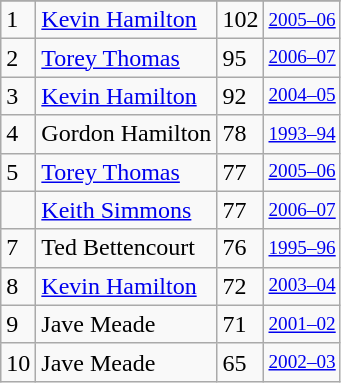<table class="wikitable">
<tr>
</tr>
<tr>
<td>1</td>
<td><a href='#'>Kevin Hamilton</a></td>
<td>102</td>
<td style="font-size:80%;"><a href='#'>2005–06</a></td>
</tr>
<tr>
<td>2</td>
<td><a href='#'>Torey Thomas</a></td>
<td>95</td>
<td style="font-size:80%;"><a href='#'>2006–07</a></td>
</tr>
<tr>
<td>3</td>
<td><a href='#'>Kevin Hamilton</a></td>
<td>92</td>
<td style="font-size:80%;"><a href='#'>2004–05</a></td>
</tr>
<tr>
<td>4</td>
<td>Gordon Hamilton</td>
<td>78</td>
<td style="font-size:80%;"><a href='#'>1993–94</a></td>
</tr>
<tr>
<td>5</td>
<td><a href='#'>Torey Thomas</a></td>
<td>77</td>
<td style="font-size:80%;"><a href='#'>2005–06</a></td>
</tr>
<tr>
<td></td>
<td><a href='#'>Keith Simmons</a></td>
<td>77</td>
<td style="font-size:80%;"><a href='#'>2006–07</a></td>
</tr>
<tr>
<td>7</td>
<td>Ted Bettencourt</td>
<td>76</td>
<td style="font-size:80%;"><a href='#'>1995–96</a></td>
</tr>
<tr>
<td>8</td>
<td><a href='#'>Kevin Hamilton</a></td>
<td>72</td>
<td style="font-size:80%;"><a href='#'>2003–04</a></td>
</tr>
<tr>
<td>9</td>
<td>Jave Meade</td>
<td>71</td>
<td style="font-size:80%;"><a href='#'>2001–02</a></td>
</tr>
<tr>
<td>10</td>
<td>Jave Meade</td>
<td>65</td>
<td style="font-size:80%;"><a href='#'>2002–03</a></td>
</tr>
</table>
